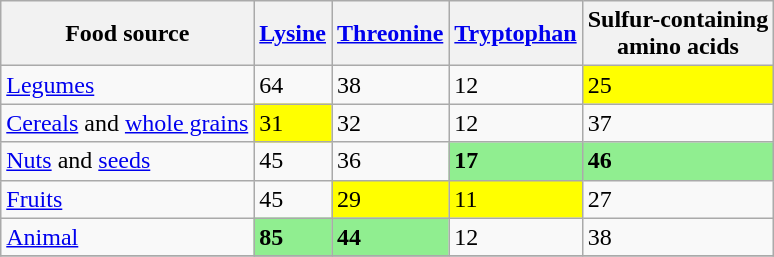<table class="wikitable">
<tr>
<th>Food source</th>
<th><a href='#'>Lysine</a></th>
<th><a href='#'>Threonine</a></th>
<th><a href='#'>Tryptophan</a></th>
<th>Sulfur-containing<br>amino acids</th>
</tr>
<tr>
<td><a href='#'>Legumes</a></td>
<td>64</td>
<td>38</td>
<td>12</td>
<td bgcolor=yellow>25</td>
</tr>
<tr>
<td><a href='#'>Cereals</a> and <a href='#'>whole grains</a></td>
<td bgcolor=yellow>31</td>
<td>32</td>
<td>12</td>
<td>37</td>
</tr>
<tr>
<td><a href='#'>Nuts</a> and <a href='#'>seeds</a></td>
<td>45</td>
<td>36</td>
<td bgcolor=lightgreen><strong>17</strong></td>
<td bgcolor=lightgreen><strong>46</strong></td>
</tr>
<tr>
<td><a href='#'>Fruits</a></td>
<td>45</td>
<td bgcolor=yellow>29</td>
<td bgcolor=yellow>11</td>
<td>27</td>
</tr>
<tr>
<td><a href='#'>Animal</a></td>
<td bgcolor=lightgreen><strong>85</strong></td>
<td bgcolor=lightgreen><strong>44</strong></td>
<td>12</td>
<td>38</td>
</tr>
<tr>
</tr>
</table>
